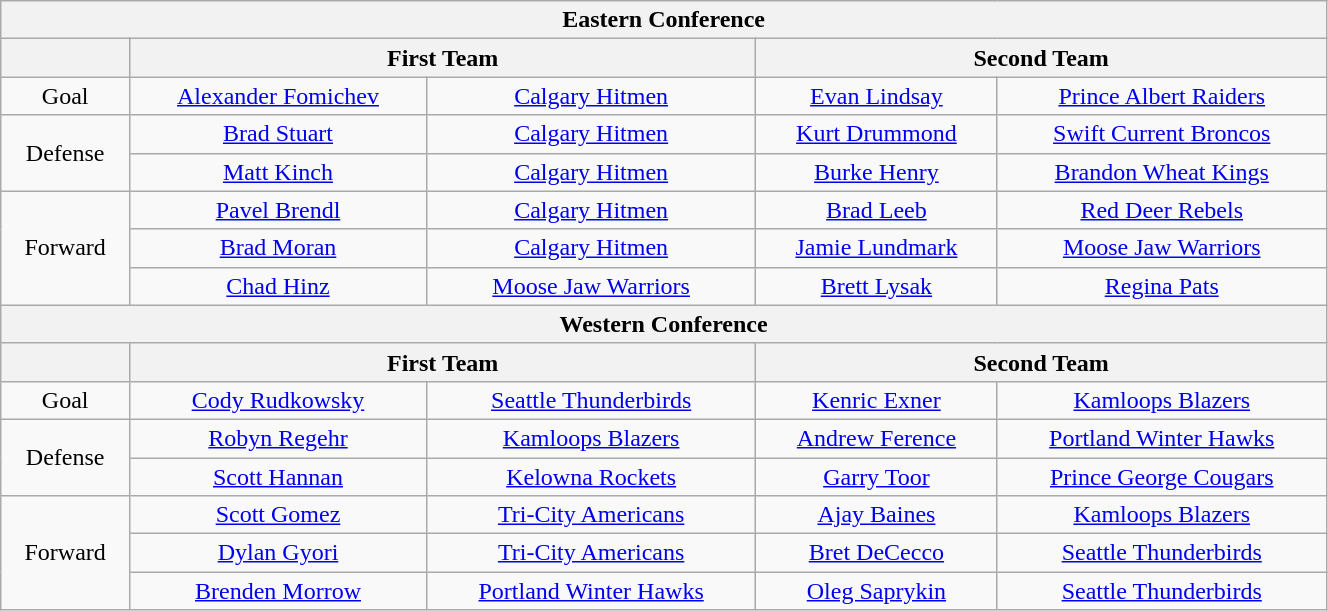<table class="wikitable" style="text-align:center;" width="70%">
<tr>
<th colspan="5">Eastern Conference</th>
</tr>
<tr>
<th></th>
<th colspan="2">First Team</th>
<th colspan="2">Second Team</th>
</tr>
<tr>
<td>Goal</td>
<td><a href='#'>Alexander Fomichev</a></td>
<td><a href='#'>Calgary Hitmen</a></td>
<td><a href='#'>Evan Lindsay</a></td>
<td><a href='#'>Prince Albert Raiders</a></td>
</tr>
<tr>
<td rowspan="2">Defense</td>
<td><a href='#'>Brad Stuart</a></td>
<td><a href='#'>Calgary Hitmen</a></td>
<td><a href='#'>Kurt Drummond</a></td>
<td><a href='#'>Swift Current Broncos</a></td>
</tr>
<tr>
<td><a href='#'>Matt Kinch</a></td>
<td><a href='#'>Calgary Hitmen</a></td>
<td><a href='#'>Burke Henry</a></td>
<td><a href='#'>Brandon Wheat Kings</a></td>
</tr>
<tr>
<td rowspan="3">Forward</td>
<td><a href='#'>Pavel Brendl</a></td>
<td><a href='#'>Calgary Hitmen</a></td>
<td><a href='#'>Brad Leeb</a></td>
<td><a href='#'>Red Deer Rebels</a></td>
</tr>
<tr>
<td><a href='#'>Brad Moran</a></td>
<td><a href='#'>Calgary Hitmen</a></td>
<td><a href='#'>Jamie Lundmark</a></td>
<td><a href='#'>Moose Jaw Warriors</a></td>
</tr>
<tr>
<td><a href='#'>Chad Hinz</a></td>
<td><a href='#'>Moose Jaw Warriors</a></td>
<td><a href='#'>Brett Lysak</a></td>
<td><a href='#'>Regina Pats</a></td>
</tr>
<tr>
<th colspan="5">Western Conference</th>
</tr>
<tr>
<th></th>
<th colspan="2">First Team</th>
<th colspan="2">Second Team</th>
</tr>
<tr>
<td>Goal</td>
<td><a href='#'>Cody Rudkowsky</a></td>
<td><a href='#'>Seattle Thunderbirds</a></td>
<td><a href='#'>Kenric Exner</a></td>
<td><a href='#'>Kamloops Blazers</a></td>
</tr>
<tr>
<td rowspan="2">Defense</td>
<td><a href='#'>Robyn Regehr</a></td>
<td><a href='#'>Kamloops Blazers</a></td>
<td><a href='#'>Andrew Ference</a></td>
<td><a href='#'>Portland Winter Hawks</a></td>
</tr>
<tr>
<td><a href='#'>Scott Hannan</a></td>
<td><a href='#'>Kelowna Rockets</a></td>
<td><a href='#'>Garry Toor</a></td>
<td><a href='#'>Prince George Cougars</a></td>
</tr>
<tr>
<td rowspan="3">Forward</td>
<td><a href='#'>Scott Gomez</a></td>
<td><a href='#'>Tri-City Americans</a></td>
<td><a href='#'>Ajay Baines</a></td>
<td><a href='#'>Kamloops Blazers</a></td>
</tr>
<tr>
<td><a href='#'>Dylan Gyori</a></td>
<td><a href='#'>Tri-City Americans</a></td>
<td><a href='#'>Bret DeCecco</a></td>
<td><a href='#'>Seattle Thunderbirds</a></td>
</tr>
<tr>
<td><a href='#'>Brenden Morrow</a></td>
<td><a href='#'>Portland Winter Hawks</a></td>
<td><a href='#'>Oleg Saprykin</a></td>
<td><a href='#'>Seattle Thunderbirds</a></td>
</tr>
</table>
